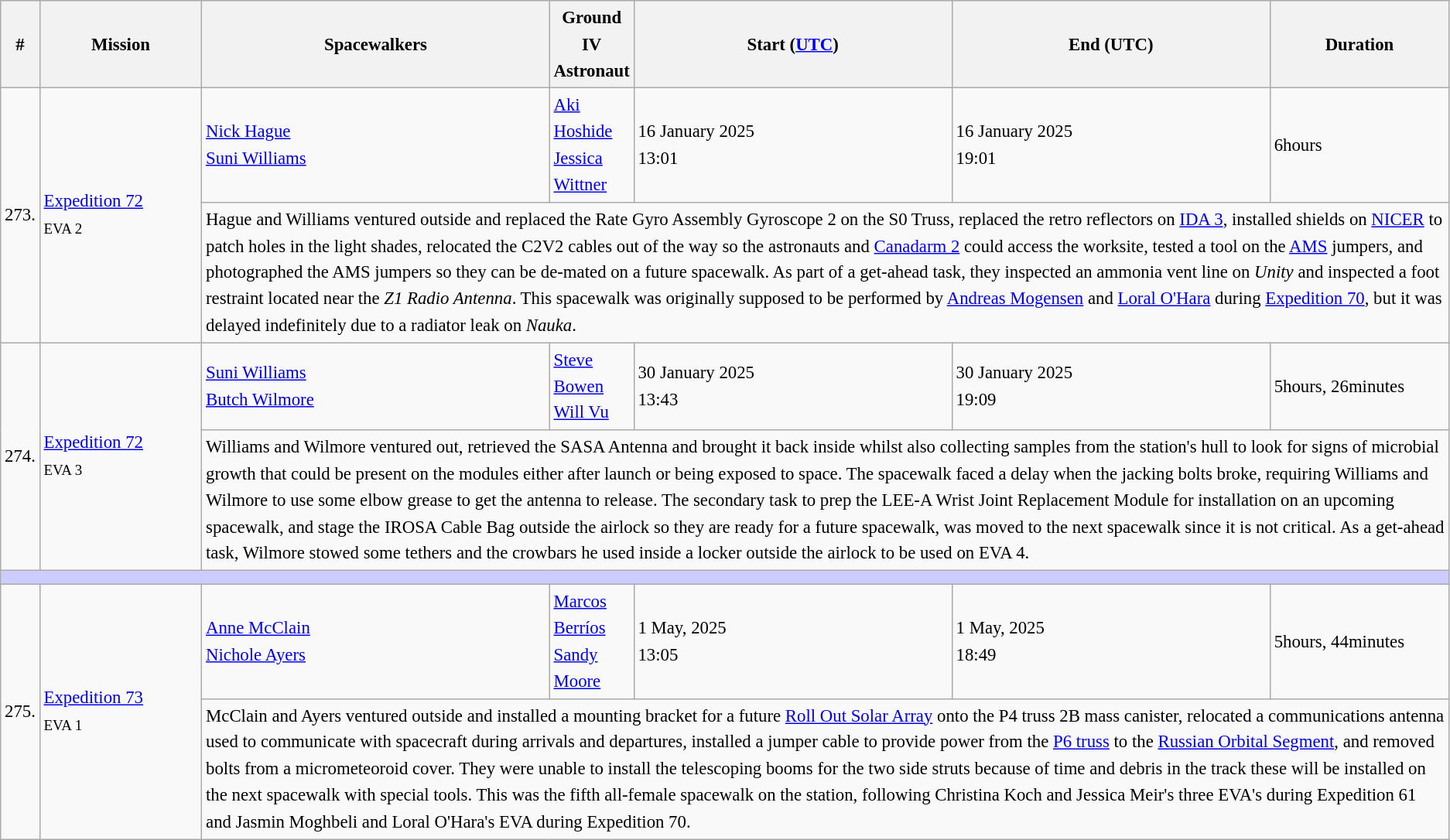<table class="wikitable sortable sticky-header" style="font-size:0.95em; line-height:1.5em;">
<tr>
<th scope="col" width="25">#</th>
<th scope="col" width="135">Mission</th>
<th scope="col" width="300">Spacewalkers</th>
<th scope="col">Ground IV Astronaut</th>
<th scope="col" width="275">Start (<a href='#'>UTC</a>)</th>
<th scope="col" width="275">End (UTC)</th>
<th scope="col" width="150">Duration</th>
</tr>
<tr>
<td rowspan="2">273.</td>
<td rowspan="2"><a href='#'>Expedition 72</a><br><small>EVA 2</small><br></td>
<td> <a href='#'>Nick Hague</a><br> <a href='#'>Suni Williams</a></td>
<td> <a href='#'>Aki Hoshide</a><br> <a href='#'>Jessica Wittner</a></td>
<td>16 January 2025<br>13:01</td>
<td>16 January 2025<br>19:01</td>
<td>6hours</td>
</tr>
<tr>
<td colspan="5">Hague and Williams ventured outside and replaced the Rate Gyro Assembly Gyroscope 2 on the S0 Truss, replaced the retro reflectors on <a href='#'>IDA 3</a>, installed shields on <a href='#'>NICER</a> to patch holes in the light shades, relocated the C2V2 cables out of the way so the astronauts and <a href='#'>Canadarm 2</a> could access the worksite, tested a tool on the <a href='#'>AMS</a> jumpers, and photographed the AMS jumpers so they can be de-mated on a future spacewalk. As part of a get-ahead task, they inspected an ammonia vent line on <em>Unity</em> and inspected a foot restraint located near the <em>Z1 Radio Antenna</em>. This spacewalk was originally supposed to be performed by <a href='#'>Andreas Mogensen</a> and <a href='#'>Loral O'Hara</a> during <a href='#'>Expedition 70</a>, but it was delayed indefinitely due to a radiator leak on <em>Nauka</em>.</td>
</tr>
<tr>
<td rowspan="2">274.</td>
<td rowspan="2"><a href='#'>Expedition 72</a><br><small>EVA 3</small><br></td>
<td> <a href='#'>Suni Williams</a><br> <a href='#'>Butch Wilmore</a></td>
<td> <a href='#'>Steve Bowen</a><br> <a href='#'>Will Vu</a></td>
<td>30 January 2025<br>13:43</td>
<td>30 January 2025 <br>19:09</td>
<td>5hours, 26minutes</td>
</tr>
<tr>
<td colspan="5">Williams and Wilmore ventured out, retrieved the SASA Antenna and brought it back inside whilst also collecting samples from the station's hull to look for signs of microbial growth that could be present on the modules either after launch or being exposed to space. The spacewalk faced a delay when the jacking bolts broke, requiring Williams and Wilmore to use some elbow grease to get the antenna to release. The secondary task to prep the LEE-A Wrist Joint Replacement Module for installation on an upcoming spacewalk, and stage the IROSA Cable Bag outside the airlock so they are ready for a future spacewalk, was moved to the next spacewalk since it is not critical. As a get-ahead task, Wilmore stowed some tethers and the crowbars he used inside a locker outside the airlock to be used on EVA 4.</td>
</tr>
<tr>
<td colspan="7" bgcolor="#ccccff" height="5px"></td>
</tr>
<tr>
<td rowspan="2">275.</td>
<td rowspan="2"><a href='#'>Expedition 73</a><br><small>EVA 1</small><br></td>
<td> <a href='#'>Anne McClain</a><br> <a href='#'>Nichole Ayers</a></td>
<td> <a href='#'>Marcos Berríos</a><br> <a href='#'>Sandy Moore</a></td>
<td>1 May, 2025<br>13:05</td>
<td>1 May, 2025<br>18:49</td>
<td>5hours, 44minutes</td>
</tr>
<tr>
<td colspan="5">McClain and Ayers ventured outside and installed a mounting bracket for a future <a href='#'>Roll Out Solar Array</a> onto the P4 truss 2B mass canister, relocated a communications antenna used to communicate with spacecraft during arrivals and departures, installed a jumper cable to provide power from the <a href='#'>P6 truss</a> to the <a href='#'>Russian Orbital Segment</a>, and removed bolts from a micrometeoroid cover. They were unable to install the telescoping booms for the two side struts because of time and debris in the track these will be installed on the next spacewalk with special tools. This was the fifth all-female spacewalk on the station, following Christina Koch and Jessica Meir's three EVA's during Expedition 61 and Jasmin Moghbeli and Loral O'Hara's EVA during Expedition 70.</td>
</tr>
</table>
